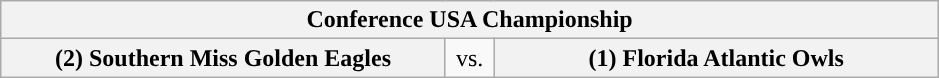<table class="wikitable">
<tr>
<th style="width: 604px;" colspan=3>Conference USA Championship</th>
</tr>
<tr>
<th style="width: 289px; ">(2) Southern Miss Golden Eagles</th>
<td style="width: 25px; text-align:center">vs.</td>
<th style="width: 289px; ">(1) Florida Atlantic Owls</th>
</tr>
</table>
